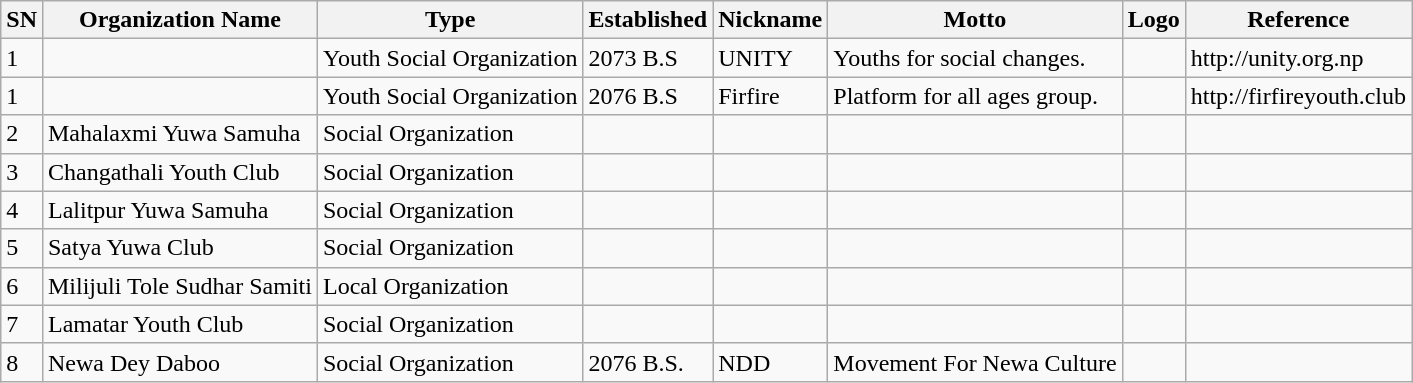<table class="wikitable">
<tr>
<th>SN</th>
<th>Organization Name</th>
<th>Type</th>
<th>Established</th>
<th>Nickname</th>
<th>Motto</th>
<th>Logo</th>
<th>Reference</th>
</tr>
<tr>
<td>1</td>
<td></td>
<td>Youth Social Organization</td>
<td>2073 B.S</td>
<td>UNITY</td>
<td>Youths for social changes.</td>
<td></td>
<td>http://unity.org.np</td>
</tr>
<tr>
<td>1</td>
<td></td>
<td>Youth Social Organization</td>
<td>2076 B.S</td>
<td>Firfire</td>
<td>Platform for all ages group.</td>
<td></td>
<td>http://firfireyouth.club</td>
</tr>
<tr>
<td>2</td>
<td>Mahalaxmi Yuwa Samuha</td>
<td>Social Organization</td>
<td></td>
<td></td>
<td></td>
<td></td>
<td></td>
</tr>
<tr>
<td>3</td>
<td>Changathali Youth Club</td>
<td>Social Organization</td>
<td></td>
<td></td>
<td></td>
<td></td>
<td></td>
</tr>
<tr>
<td>4</td>
<td>Lalitpur Yuwa Samuha</td>
<td>Social Organization</td>
<td></td>
<td></td>
<td></td>
<td></td>
<td></td>
</tr>
<tr>
<td>5</td>
<td>Satya Yuwa Club</td>
<td>Social Organization</td>
<td></td>
<td></td>
<td></td>
<td></td>
<td></td>
</tr>
<tr>
<td>6</td>
<td>Milijuli Tole Sudhar Samiti</td>
<td>Local Organization</td>
<td></td>
<td></td>
<td></td>
<td></td>
<td></td>
</tr>
<tr>
<td>7</td>
<td>Lamatar Youth Club</td>
<td>Social Organization</td>
<td></td>
<td></td>
<td></td>
<td></td>
<td></td>
</tr>
<tr>
<td>8</td>
<td>Newa Dey Daboo</td>
<td>Social Organization</td>
<td>2076 B.S.</td>
<td>NDD</td>
<td>Movement For Newa Culture</td>
<td></td>
<td></td>
</tr>
</table>
